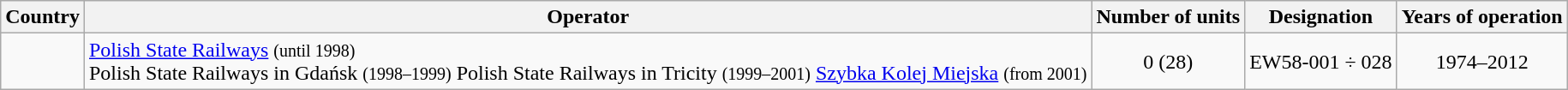<table class="wikitable" style="text-align:center;">
<tr>
<th>Country</th>
<th>Operator</th>
<th>Number of units</th>
<th>Designation</th>
<th>Years of operation</th>
</tr>
<tr>
<td align="left"></td>
<td align="left"><a href='#'>Polish State Railways</a> <small>(until 1998)</small><br>Polish State Railways in Gdańsk <small>(1998–1999)</small>
Polish State Railways in Tricity <small>(1999–2001)</small>
<a href='#'>Szybka Kolej Miejska</a> <small>(from 2001)</small></td>
<td>0 (28)</td>
<td>EW58-001 ÷ 028</td>
<td>1974–2012</td>
</tr>
</table>
